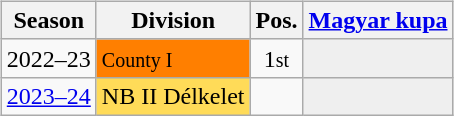<table>
<tr>
<td valign="top"><br><table class="wikitable text-align:center">
<tr>
<th>Season</th>
<th>Division</th>
<th>Pos.</th>
<th><a href='#'>Magyar kupa</a></th>
</tr>
<tr>
<td>2022–23</td>
<td bgcolor=#ff7f00><small>County I</small> </td>
<td align=center>1<small>st</small></td>
<td style="background:#efefef;"></td>
</tr>
<tr>
<td><a href='#'>2023–24</a></td>
<td bgcolor=#ffdb58>NB II Délkelet</td>
<td align=center></td>
<td style="background:#efefef;"></td>
</tr>
</table>
</td>
</tr>
</table>
